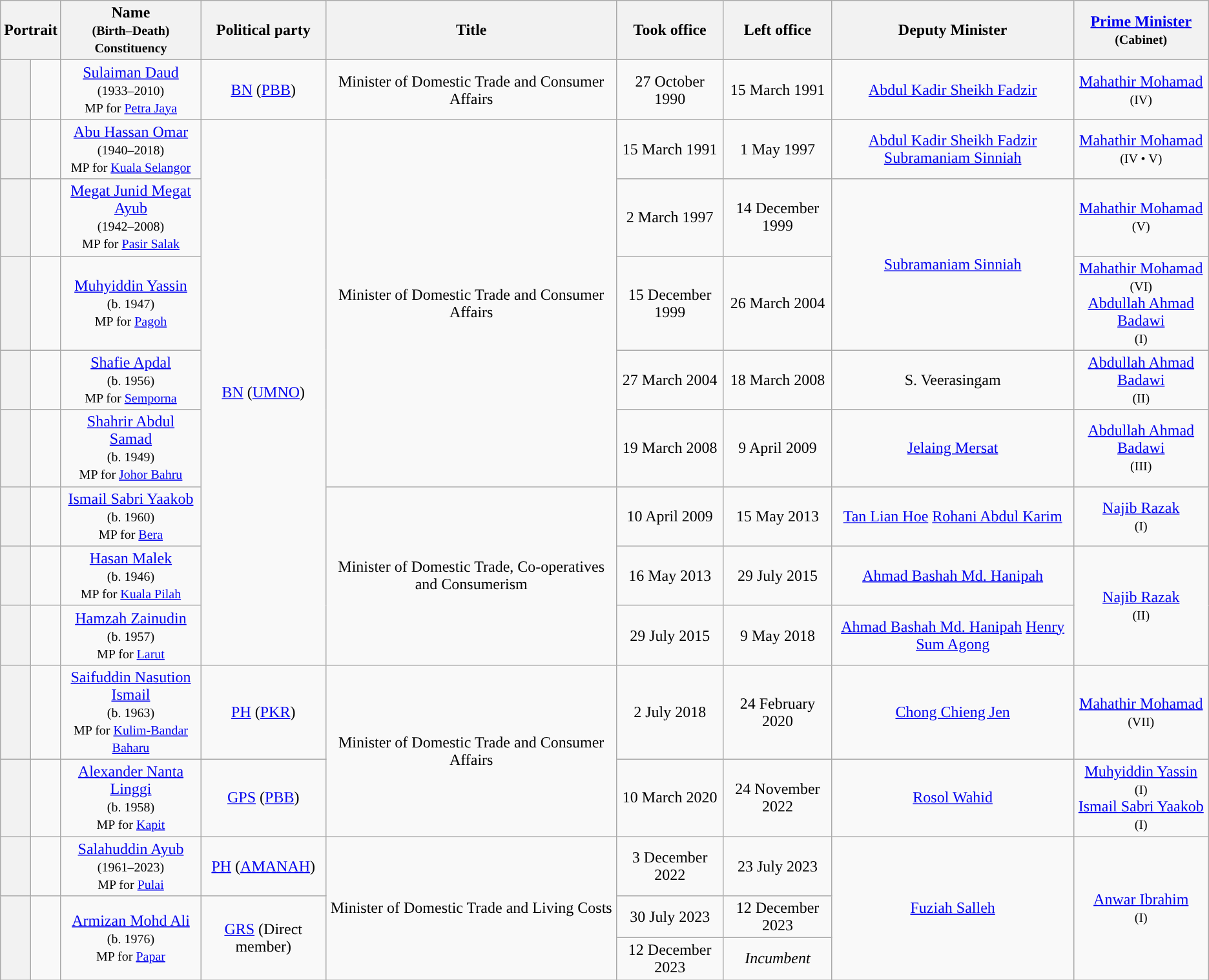<table class="wikitable" style="text-align:center;">
<tr>
<th colspan=2>Portrait</th>
<th>Name<br><small>(Birth–Death)<br>Constituency</small></th>
<th>Political party</th>
<th>Title</th>
<th>Took office</th>
<th>Left office</th>
<th>Deputy Minister</th>
<th><a href='#'>Prime Minister</a><br><small>(Cabinet)</small></th>
</tr>
<tr>
<th style="background:"></th>
<td></td>
<td><a href='#'>Sulaiman Daud</a><br><small>(1933–2010)<br>MP for <a href='#'>Petra Jaya</a></small></td>
<td><a href='#'>BN</a> (<a href='#'>PBB</a>)</td>
<td>Minister of Domestic Trade and Consumer Affairs</td>
<td>27 October 1990</td>
<td>15 March 1991</td>
<td><a href='#'>Abdul Kadir Sheikh Fadzir</a></td>
<td><a href='#'>Mahathir Mohamad</a><br><small>(IV)</small></td>
</tr>
<tr>
<th style="background:"></th>
<td></td>
<td><a href='#'>Abu Hassan Omar</a><br><small>(1940–2018)<br>MP for <a href='#'>Kuala Selangor</a></small></td>
<td rowspan="8"><a href='#'>BN</a> (<a href='#'>UMNO</a>)</td>
<td rowspan="5">Minister of Domestic Trade and Consumer Affairs</td>
<td>15 March 1991</td>
<td>1 May 1997</td>
<td><a href='#'>Abdul Kadir Sheikh Fadzir</a>  <a href='#'>Subramaniam Sinniah</a> </td>
<td><a href='#'>Mahathir Mohamad</a><br><small>(IV • V)</small></td>
</tr>
<tr>
<th style="background:"></th>
<td></td>
<td><a href='#'>Megat Junid Megat Ayub</a><br><small>(1942–2008)<br>MP for <a href='#'>Pasir Salak</a></small></td>
<td>2 March 1997</td>
<td>14 December 1999</td>
<td rowspan="2"><a href='#'>Subramaniam Sinniah</a></td>
<td><a href='#'>Mahathir Mohamad</a><br><small>(V)</small></td>
</tr>
<tr>
<th style="background:"></th>
<td></td>
<td><a href='#'>Muhyiddin Yassin</a><br><small>(b. 1947)<br>MP for <a href='#'>Pagoh</a></small></td>
<td>15 December 1999</td>
<td>26 March 2004</td>
<td><a href='#'>Mahathir Mohamad</a><br><small>(VI)</small><br><a href='#'>Abdullah Ahmad Badawi</a><br><small>(I)</small></td>
</tr>
<tr>
<th style="background:"></th>
<td></td>
<td><a href='#'>Shafie Apdal</a><br><small>(b. 1956)<br>MP for <a href='#'>Semporna</a></small></td>
<td>27 March 2004</td>
<td>18 March 2008</td>
<td>S. Veerasingam</td>
<td><a href='#'>Abdullah Ahmad Badawi</a><br><small>(II)</small></td>
</tr>
<tr>
<th style="background:"></th>
<td></td>
<td><a href='#'>Shahrir Abdul Samad</a><br><small>(b. 1949)<br>MP for <a href='#'>Johor Bahru</a></small></td>
<td>19 March 2008</td>
<td>9 April 2009</td>
<td><a href='#'>Jelaing Mersat</a></td>
<td><a href='#'>Abdullah Ahmad Badawi</a><br><small>(III)</small></td>
</tr>
<tr>
<th style="background:"></th>
<td></td>
<td><a href='#'>Ismail Sabri Yaakob</a><br><small>(b. 1960)<br>MP for <a href='#'>Bera</a></small></td>
<td rowspan=3>Minister of Domestic Trade, Co-operatives and Consumerism</td>
<td>10 April 2009</td>
<td>15 May 2013</td>
<td><a href='#'>Tan Lian Hoe</a> <a href='#'>Rohani Abdul Karim</a> </td>
<td><a href='#'>Najib Razak</a><br><small>(I)</small></td>
</tr>
<tr>
<th style="background:"></th>
<td></td>
<td><a href='#'>Hasan Malek</a><br><small>(b. 1946)<br>MP for <a href='#'>Kuala Pilah</a></small></td>
<td>16 May 2013</td>
<td>29 July 2015</td>
<td><a href='#'>Ahmad Bashah Md. Hanipah</a></td>
<td rowspan="2"><a href='#'>Najib Razak</a><br><small>(II)</small></td>
</tr>
<tr>
<th style="background:"></th>
<td></td>
<td><a href='#'>Hamzah Zainudin</a><br><small>(b. 1957)<br>MP for <a href='#'>Larut</a></small></td>
<td>29 July 2015</td>
<td>9 May 2018</td>
<td><a href='#'>Ahmad Bashah Md. Hanipah</a> <a href='#'>Henry Sum Agong</a> </td>
</tr>
<tr>
<th style="background:"></th>
<td></td>
<td><a href='#'>Saifuddin Nasution Ismail</a><br><small>(b. 1963)<br>MP for <a href='#'>Kulim-Bandar Baharu</a></small></td>
<td><a href='#'>PH</a> (<a href='#'>PKR</a>)</td>
<td rowspan=2>Minister of Domestic Trade and Consumer Affairs</td>
<td>2 July 2018</td>
<td>24 February 2020</td>
<td><a href='#'>Chong Chieng Jen</a></td>
<td><a href='#'>Mahathir Mohamad</a><br><small>(VII)</small></td>
</tr>
<tr>
<th style="background:"></th>
<td></td>
<td><a href='#'>Alexander Nanta Linggi</a><br><small>(b. 1958)<br>MP for <a href='#'>Kapit</a></small></td>
<td><a href='#'>GPS</a> (<a href='#'>PBB</a>)</td>
<td>10 March 2020</td>
<td>24 November 2022</td>
<td><a href='#'>Rosol Wahid</a></td>
<td><a href='#'>Muhyiddin Yassin</a><br><small>(I)</small><br><a href='#'>Ismail Sabri Yaakob</a><br><small>(I)</small></td>
</tr>
<tr>
<th style="background:"></th>
<td></td>
<td><a href='#'>Salahuddin Ayub</a><br><small>(1961–2023)<br>MP for <a href='#'>Pulai</a></small></td>
<td><a href='#'>PH</a> (<a href='#'>AMANAH</a>)</td>
<td rowspan="3">Minister of Domestic Trade and Living Costs</td>
<td>3 December 2022</td>
<td>23 July 2023</td>
<td rowspan="3"><a href='#'>Fuziah Salleh</a></td>
<td rowspan="3"><a href='#'>Anwar Ibrahim</a><br><small>(I)</small></td>
</tr>
<tr>
<th rowspan=2 style="background:"></th>
<td rowspan=2></td>
<td rowspan=2><a href='#'>Armizan Mohd Ali</a><br><small>(b. 1976)<br>MP for <a href='#'>Papar</a></small></td>
<td rowspan=2><a href='#'>GRS</a> (Direct member)</td>
<td>30 July 2023</td>
<td>12 December 2023</td>
</tr>
<tr>
<td>12 December 2023</td>
<td><em>Incumbent</em></td>
</tr>
</table>
